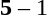<table style="text-align:center">
<tr>
<th width=223></th>
<th width=100></th>
<th width=223></th>
</tr>
<tr>
<td align=right></td>
<td></td>
<td align=left></td>
</tr>
<tr>
<td align=right></td>
<td><strong>5</strong> – 1</td>
<td align=left></td>
</tr>
</table>
